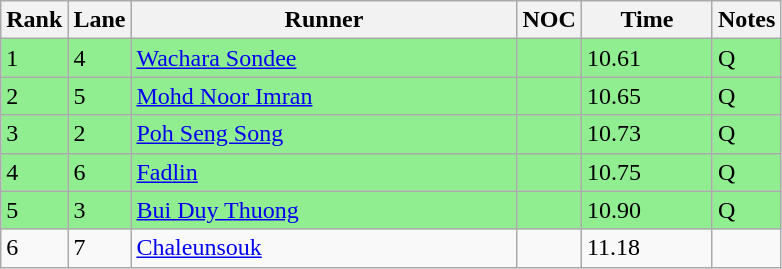<table class="wikitable sortable" style="text-align:Left">
<tr>
<th width=10>Rank</th>
<th width=10>Lane</th>
<th width=250>Runner</th>
<th width=10>NOC</th>
<th width=80>Time</th>
<th width=10>Notes</th>
</tr>
<tr bgcolor=lightgreen>
<td>1</td>
<td>4</td>
<td><a href='#'>Wachara Sondee</a></td>
<td></td>
<td>10.61</td>
<td>Q</td>
</tr>
<tr bgcolor=lightgreen>
<td>2</td>
<td>5</td>
<td><a href='#'>Mohd Noor Imran</a></td>
<td></td>
<td>10.65</td>
<td>Q</td>
</tr>
<tr bgcolor=lightgreen>
<td>3</td>
<td>2</td>
<td><a href='#'>Poh Seng Song</a></td>
<td></td>
<td>10.73</td>
<td>Q</td>
</tr>
<tr bgcolor=lightgreen>
<td>4</td>
<td>6</td>
<td><a href='#'>Fadlin</a></td>
<td></td>
<td>10.75</td>
<td>Q</td>
</tr>
<tr bgcolor=lightgreen>
<td>5</td>
<td>3</td>
<td><a href='#'>Bui Duy Thuong</a></td>
<td></td>
<td>10.90</td>
<td>Q</td>
</tr>
<tr>
<td>6</td>
<td>7</td>
<td><a href='#'>Chaleunsouk</a></td>
<td></td>
<td>11.18</td>
<td></td>
</tr>
</table>
